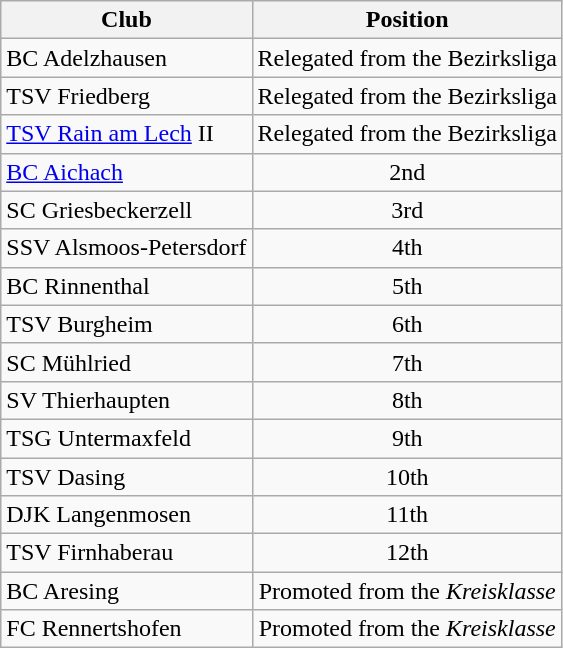<table class="wikitable sortable" style="text-align:center">
<tr>
<th>Club</th>
<th>Position</th>
</tr>
<tr>
<td style="text-align:left;">BC Adelzhausen</td>
<td>Relegated from the Bezirksliga</td>
</tr>
<tr>
<td style="text-align:left;">TSV Friedberg</td>
<td>Relegated from the Bezirksliga</td>
</tr>
<tr>
<td style="text-align:left;"><a href='#'>TSV Rain am Lech</a> II</td>
<td>Relegated from the Bezirksliga</td>
</tr>
<tr>
<td style="text-align:left;"><a href='#'>BC Aichach</a></td>
<td>2nd</td>
</tr>
<tr>
<td style="text-align:left;">SC Griesbeckerzell</td>
<td>3rd</td>
</tr>
<tr>
<td style="text-align:left;">SSV Alsmoos-Petersdorf</td>
<td>4th</td>
</tr>
<tr>
<td style="text-align:left;">BC Rinnenthal</td>
<td>5th</td>
</tr>
<tr>
<td style="text-align:left;">TSV Burgheim</td>
<td>6th</td>
</tr>
<tr>
<td style="text-align:left;">SC Mühlried</td>
<td>7th</td>
</tr>
<tr>
<td style="text-align:left;">SV Thierhaupten</td>
<td>8th</td>
</tr>
<tr>
<td style="text-align:left;">TSG Untermaxfeld</td>
<td>9th</td>
</tr>
<tr>
<td style="text-align:left;">TSV Dasing</td>
<td>10th</td>
</tr>
<tr>
<td style="text-align:left;">DJK Langenmosen</td>
<td>11th</td>
</tr>
<tr>
<td style="text-align:left;">TSV Firnhaberau</td>
<td>12th</td>
</tr>
<tr>
<td style="text-align:left;">BC Aresing</td>
<td>Promoted from the <em>Kreisklasse</em></td>
</tr>
<tr>
<td style="text-align:left;">FC Rennertshofen</td>
<td>Promoted from the <em>Kreisklasse</em></td>
</tr>
</table>
